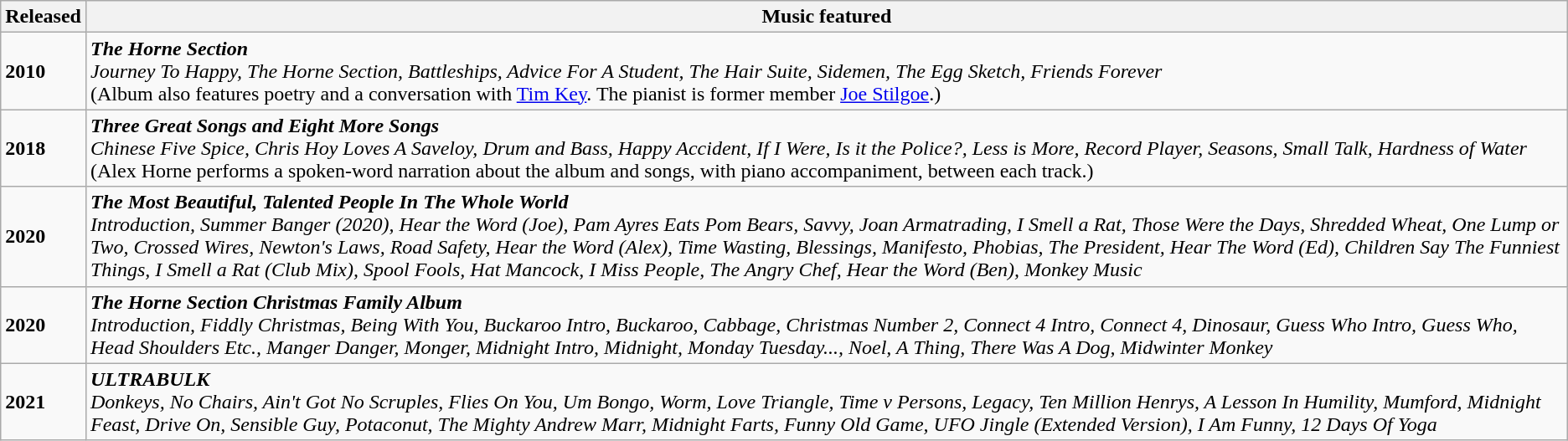<table class="wikitable">
<tr>
<th>Released</th>
<th>Music featured</th>
</tr>
<tr>
<td><strong>2010</strong></td>
<td><strong><em>The Horne Section</em></strong><br><em>Journey To Happy,</em> <em>The Horne Section,</em> <em>Battleships, Advice For A Student, The Hair Suite,</em> <em>Sidemen,</em> <em>The Egg Sketch,</em> <em>Friends Forever</em><br>(Album also features poetry and a conversation with <a href='#'>Tim Key</a>. The pianist is former member <a href='#'>Joe Stilgoe</a>.)</td>
</tr>
<tr>
<td><strong>2018</strong></td>
<td><strong><em>Three Great Songs and Eight More Songs</em></strong><br><em>Chinese Five Spice,</em> <em>Chris Hoy Loves A Saveloy,</em> <em>Drum and Bass,</em> <em>Happy Accident,</em> <em>If I Were,</em> <em>Is it the Police?,</em> <em>Less</em> <em>is</em> <em>More,</em> <em>Record Player,</em> <em>Seasons,</em> <em>Small Talk,</em> <em>Hardness of Water</em><br>(Alex Horne performs a spoken-word narration about the album and songs, with piano accompaniment, between each track.)</td>
</tr>
<tr>
<td><strong>2020</strong></td>
<td><strong><em>The Most Beautiful, Talented People In The Whole World</em></strong><br><em>Introduction, Summer Banger (2020), Hear the Word (Joe), Pam Ayres Eats Pom Bears, Savvy, Joan Armatrading, I Smell a Rat, Those Were the Days, Shredded Wheat, One Lump or Two, Crossed Wires, Newton's Laws, Road Safety, Hear the Word (Alex), Time Wasting, Blessings, Manifesto, Phobias, The President, Hear The Word (Ed), Children Say The Funniest Things, I Smell a Rat (Club Mix), Spool Fools, Hat Mancock, I Miss People, The Angry Chef, Hear the Word (Ben), Monkey Music</em></td>
</tr>
<tr>
<td><strong>2020</strong></td>
<td><strong><em>The Horne Section Christmas Family Album</em></strong><br><em>Introduction, Fiddly Christmas, Being With You, Buckaroo Intro, Buckaroo, Cabbage, Christmas Number 2, Connect 4 Intro, Connect 4, Dinosaur, Guess Who Intro, Guess Who, Head Shoulders Etc., Manger Danger, Monger, Midnight Intro, Midnight, Monday Tuesday..., Noel, A Thing, There Was A Dog, Midwinter Monkey</em></td>
</tr>
<tr>
<td><strong>2021</strong></td>
<td><strong><em>ULTRABULK</em></strong><br><em>Donkeys, No Chairs, Ain't Got No Scruples, Flies On You, Um Bongo, Worm, Love Triangle, Time v Persons, Legacy, Ten Million Henrys, A Lesson In Humility, Mumford, Midnight Feast, Drive On, Sensible Guy, Potaconut, The Mighty Andrew Marr, Midnight Farts, Funny Old Game, UFO Jingle (Extended Version), I Am Funny, 12 Days Of Yoga</em></td>
</tr>
</table>
